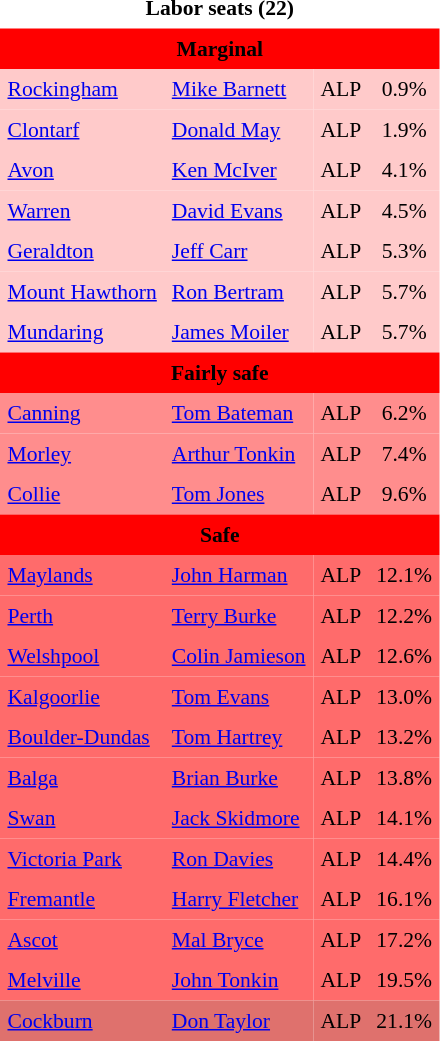<table class="toccolours" cellpadding="5" cellspacing="0" style="float:left; margin-right:.5em; margin-top:.4em; font-size:90%;">
<tr>
<td COLSPAN=4 align="center"><strong>Labor seats (22)</strong></td>
</tr>
<tr>
<td COLSPAN=4 align="center" bgcolor="red"><span><strong>Marginal</strong></span></td>
</tr>
<tr>
<td align="left" bgcolor="FFCACA"><a href='#'>Rockingham</a></td>
<td align="left" bgcolor="FFCACA"><a href='#'>Mike Barnett</a></td>
<td align="left" bgcolor="FFCACA">ALP</td>
<td align="center" bgcolor="FFCACA">0.9%</td>
</tr>
<tr>
<td align="left" bgcolor="FFCACA"><a href='#'>Clontarf</a></td>
<td align="left" bgcolor="FFCACA"><a href='#'>Donald May</a></td>
<td align="left" bgcolor="FFCACA">ALP</td>
<td align="center" bgcolor="FFCACA">1.9%</td>
</tr>
<tr>
<td align="left" bgcolor="FFCACA"><a href='#'>Avon</a></td>
<td align="left" bgcolor="FFCACA"><a href='#'>Ken McIver</a></td>
<td align="left" bgcolor="FFCACA">ALP</td>
<td align="center" bgcolor="FFCACA">4.1%</td>
</tr>
<tr>
<td align="left" bgcolor="FFCACA"><a href='#'>Warren</a></td>
<td align="left" bgcolor="FFCACA"><a href='#'>David Evans</a></td>
<td align="left" bgcolor="FFCACA">ALP</td>
<td align="center" bgcolor="FFCACA">4.5%</td>
</tr>
<tr>
<td align="left" bgcolor="FFCACA"><a href='#'>Geraldton</a></td>
<td align="left" bgcolor="FFCACA"><a href='#'>Jeff Carr</a></td>
<td align="left" bgcolor="FFCACA">ALP</td>
<td align="center" bgcolor="FFCACA">5.3%</td>
</tr>
<tr>
<td align="left" bgcolor="FFCACA"><a href='#'>Mount Hawthorn</a></td>
<td align="left" bgcolor="FFCACA"><a href='#'>Ron Bertram</a></td>
<td align="left" bgcolor="FFCACA">ALP</td>
<td align="center" bgcolor="FFCACA">5.7%</td>
</tr>
<tr>
<td align="left" bgcolor="FFCACA"><a href='#'>Mundaring</a></td>
<td align="left" bgcolor="FFCACA"><a href='#'>James Moiler</a></td>
<td align="left" bgcolor="FFCACA">ALP</td>
<td align="center" bgcolor="FFCACA">5.7%</td>
</tr>
<tr>
<td COLSPAN=4 align="center" bgcolor="red"><span><strong>Fairly safe</strong></span></td>
</tr>
<tr>
<td align="left" bgcolor="FF8D8D"><a href='#'>Canning</a></td>
<td align="left" bgcolor="FF8D8D"><a href='#'>Tom Bateman</a></td>
<td align="left" bgcolor="FF8D8D">ALP</td>
<td align="center" bgcolor="FF8D8D">6.2%</td>
</tr>
<tr>
<td align="left" bgcolor="FF8D8D"><a href='#'>Morley</a></td>
<td align="left" bgcolor="FF8D8D"><a href='#'>Arthur Tonkin</a></td>
<td align="left" bgcolor="FF8D8D">ALP</td>
<td align="center" bgcolor="FF8D8D">7.4%</td>
</tr>
<tr>
<td align="left" bgcolor="FF8D8D"><a href='#'>Collie</a></td>
<td align="left" bgcolor="FF8D8D"><a href='#'>Tom Jones</a></td>
<td align="left" bgcolor="FF8D8D">ALP</td>
<td align="center" bgcolor="FF8D8D">9.6%</td>
</tr>
<tr>
<td COLSPAN=4 align="center" bgcolor="red"><span><strong>Safe</strong></span></td>
</tr>
<tr>
<td align="left" bgcolor="FF6B6B"><a href='#'>Maylands</a></td>
<td align="left" bgcolor="FF6B6B"><a href='#'>John Harman</a></td>
<td align="left" bgcolor="FF6B6B">ALP</td>
<td align="center" bgcolor="FF6B6B">12.1%</td>
</tr>
<tr>
<td align="left" bgcolor="FF6B6B"><a href='#'>Perth</a></td>
<td align="left" bgcolor="FF6B6B"><a href='#'>Terry Burke</a></td>
<td align="left" bgcolor="FF6B6B">ALP</td>
<td align="center" bgcolor="FF6B6B">12.2%</td>
</tr>
<tr>
<td align="left" bgcolor="FF6B6B"><a href='#'>Welshpool</a></td>
<td align="left" bgcolor="FF6B6B"><a href='#'>Colin Jamieson</a></td>
<td align="left" bgcolor="FF6B6B">ALP</td>
<td align="center" bgcolor="FF6B6B">12.6%</td>
</tr>
<tr>
<td align="left" bgcolor="FF6B6B"><a href='#'>Kalgoorlie</a></td>
<td align="left" bgcolor="FF6B6B"><a href='#'>Tom Evans</a></td>
<td align="left" bgcolor="FF6B6B">ALP</td>
<td align="center" bgcolor="FF6B6B">13.0%</td>
</tr>
<tr>
<td align="left" bgcolor="FF6B6B"><a href='#'>Boulder-Dundas</a></td>
<td align="left" bgcolor="FF6B6B"><a href='#'>Tom Hartrey</a></td>
<td align="left" bgcolor="FF6B6B">ALP</td>
<td align="center" bgcolor="FF6B6B">13.2%</td>
</tr>
<tr>
<td align="left" bgcolor="FF6B6B"><a href='#'>Balga</a></td>
<td align="left" bgcolor="FF6B6B"><a href='#'>Brian Burke</a></td>
<td align="left" bgcolor="FF6B6B">ALP</td>
<td align="center" bgcolor="FF6B6B">13.8%</td>
</tr>
<tr>
<td align="left" bgcolor="FF6B6B"><a href='#'>Swan</a></td>
<td align="left" bgcolor="FF6B6B"><a href='#'>Jack Skidmore</a></td>
<td align="left" bgcolor="FF6B6B">ALP</td>
<td align="center" bgcolor="FF6B6B">14.1%</td>
</tr>
<tr>
<td align="left" bgcolor="FF6B6B"><a href='#'>Victoria Park</a></td>
<td align="left" bgcolor="FF6B6B"><a href='#'>Ron Davies</a></td>
<td align="left" bgcolor="FF6B6B">ALP</td>
<td align="center" bgcolor="FF6B6B">14.4%</td>
</tr>
<tr>
<td align="left" bgcolor="FF6B6B"><a href='#'>Fremantle</a></td>
<td align="left" bgcolor="FF6B6B"><a href='#'>Harry Fletcher</a></td>
<td align="left" bgcolor="FF6B6B">ALP</td>
<td align="center" bgcolor="FF6B6B">16.1%</td>
</tr>
<tr>
<td align="left" bgcolor="FF6B6B"><a href='#'>Ascot</a></td>
<td align="left" bgcolor="FF6B6B"><a href='#'>Mal Bryce</a></td>
<td align="left" bgcolor="FF6B6B">ALP</td>
<td align="center" bgcolor="FF6B6B">17.2%</td>
</tr>
<tr>
<td align="left" bgcolor="FF6B6B"><a href='#'>Melville</a></td>
<td align="left" bgcolor="FF6B6B"><a href='#'>John Tonkin</a></td>
<td align="left" bgcolor="FF6B6B">ALP</td>
<td align="center" bgcolor="FF6B6B">19.5%</td>
</tr>
<tr>
<td align="left" bgcolor="DF716D"><a href='#'>Cockburn</a></td>
<td align="left" bgcolor="DF716D"><a href='#'>Don Taylor</a></td>
<td align="left" bgcolor="DF716D">ALP</td>
<td align="center" bgcolor="DF716D">21.1%</td>
</tr>
<tr>
</tr>
</table>
